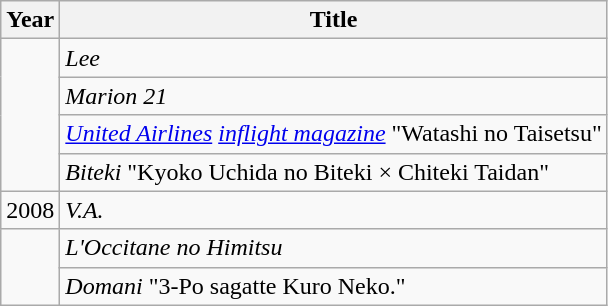<table class="wikitable">
<tr>
<th>Year</th>
<th>Title</th>
</tr>
<tr>
<td rowspan="4"></td>
<td><em>Lee</em></td>
</tr>
<tr>
<td><em>Marion 21</em></td>
</tr>
<tr>
<td><em><a href='#'>United Airlines</a> <a href='#'>inflight magazine</a></em> "Watashi no Taisetsu"</td>
</tr>
<tr>
<td><em>Biteki</em> "Kyoko Uchida no Biteki × Chiteki Taidan"</td>
</tr>
<tr>
<td>2008</td>
<td><em>V.A.</em></td>
</tr>
<tr>
<td rowspan="2"></td>
<td><em>L'Occitane no Himitsu</em></td>
</tr>
<tr>
<td><em>Domani</em> "3-Po sagatte Kuro Neko."</td>
</tr>
</table>
